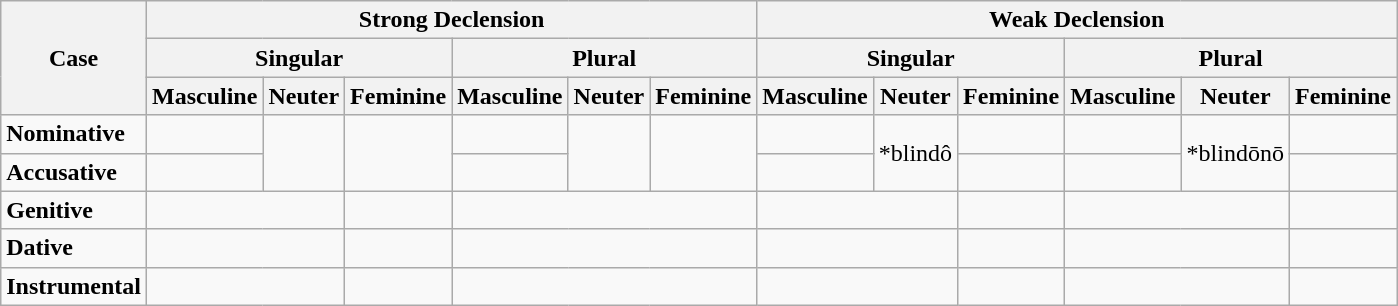<table class="wikitable">
<tr>
<th rowspan="3">Case</th>
<th colspan="6"><strong>Strong Declension</strong></th>
<th colspan="6"><strong>Weak Declension</strong></th>
</tr>
<tr>
<th colspan="3"><strong>Singular</strong></th>
<th colspan="3"><strong>Plural</strong></th>
<th colspan="3"><strong>Singular</strong></th>
<th colspan="3"><strong>Plural</strong></th>
</tr>
<tr>
<th><strong>Masculine</strong></th>
<th><strong>Neuter</strong></th>
<th><strong>Feminine</strong></th>
<th><strong>Masculine</strong></th>
<th><strong>Neuter</strong></th>
<th><strong>Feminine</strong></th>
<th><strong>Masculine</strong></th>
<th><strong>Neuter</strong></th>
<th><strong>Feminine</strong></th>
<th><strong>Masculine</strong></th>
<th><strong>Neuter</strong></th>
<th><strong>Feminine</strong></th>
</tr>
<tr>
<td><strong>Nominative</strong></td>
<td></td>
<td rowspan="2"></td>
<td rowspan="2"></td>
<td></td>
<td rowspan="2"></td>
<td rowspan="2"></td>
<td></td>
<td rowspan="2">*blindô</td>
<td></td>
<td></td>
<td rowspan="2">*blindōnō</td>
<td></td>
</tr>
<tr>
<td><strong>Accusative</strong></td>
<td></td>
<td></td>
<td></td>
<td></td>
<td></td>
<td></td>
</tr>
<tr>
<td><strong>Genitive</strong></td>
<td colspan="2"></td>
<td></td>
<td colspan="3"></td>
<td colspan="2"></td>
<td></td>
<td colspan="2"></td>
<td></td>
</tr>
<tr>
<td><strong>Dative</strong></td>
<td colspan="2"></td>
<td></td>
<td colspan="3"></td>
<td colspan="2"></td>
<td></td>
<td colspan="2"></td>
<td></td>
</tr>
<tr>
<td><strong>Instrumental</strong></td>
<td colspan="2"></td>
<td></td>
<td colspan="3"></td>
<td colspan="2"></td>
<td></td>
<td colspan="2"></td>
<td></td>
</tr>
</table>
